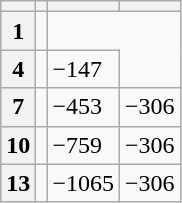<table class="wikitable">
<tr>
<th></th>
<th></th>
<th></th>
<th></th>
</tr>
<tr>
<th>1</th>
<td></td>
</tr>
<tr>
<th>4</th>
<td></td>
<td>−147</td>
</tr>
<tr>
<th>7</th>
<td></td>
<td>−453</td>
<td>−306</td>
</tr>
<tr>
<th>10</th>
<td></td>
<td>−759</td>
<td>−306</td>
</tr>
<tr>
<th>13</th>
<td></td>
<td>−1065</td>
<td>−306</td>
</tr>
</table>
